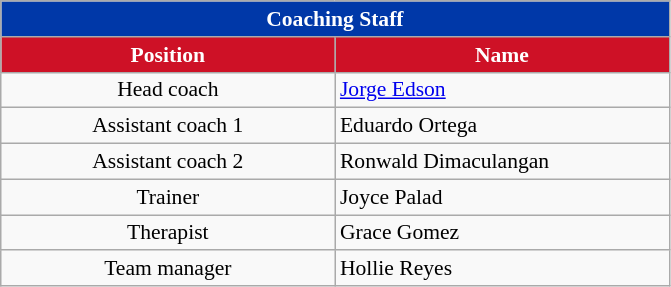<table class="wikitable" style="font-size:90%; text-align:center;">
<tr>
<th colspan="5" style= "background:#0038A8; color:#FFFFFF; text-align:center"><strong>Coaching Staff</strong></th>
</tr>
<tr>
<th style="width:15em; background:#CE1126; color:#FFFFFF;">Position</th>
<th style="width:15em; background:#CE1126; color:#FFFFFF;">Name</th>
</tr>
<tr>
<td>Head coach</td>
<td align="left"> <a href='#'>Jorge Edson</a></td>
</tr>
<tr>
<td>Assistant coach 1</td>
<td align="left"> Eduardo Ortega</td>
</tr>
<tr>
<td>Assistant coach 2</td>
<td align="left"> Ronwald Dimaculangan</td>
</tr>
<tr>
<td>Trainer</td>
<td align="left"> Joyce Palad</td>
</tr>
<tr>
<td>Therapist</td>
<td align="left"> Grace Gomez</td>
</tr>
<tr>
<td>Team manager</td>
<td align="left"> Hollie Reyes</td>
</tr>
</table>
